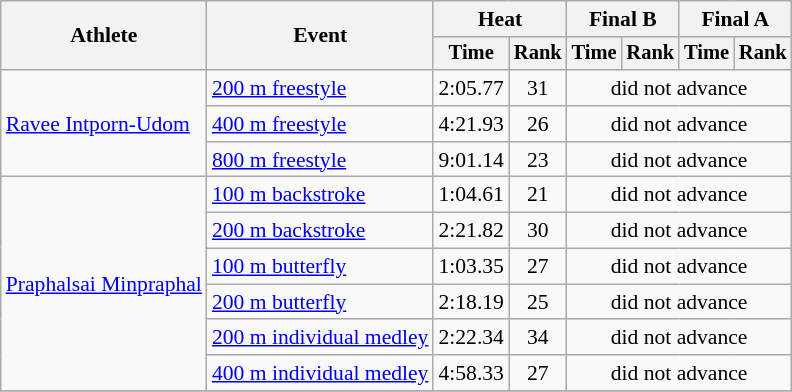<table class=wikitable style="font-size:90%">
<tr>
<th rowspan="2">Athlete</th>
<th rowspan="2">Event</th>
<th colspan="2">Heat</th>
<th colspan="2">Final B</th>
<th colspan="2">Final A</th>
</tr>
<tr style="font-size:95%">
<th>Time</th>
<th>Rank</th>
<th>Time</th>
<th>Rank</th>
<th>Time</th>
<th>Rank</th>
</tr>
<tr>
<td rowspan=3><a href='#'>Ravee Intporn-Udom</a></td>
<td><a href='#'>200 m freestyle</a></td>
<td align="center">2:05.77</td>
<td align="center">31</td>
<td colspan=4 align="center">did not advance</td>
</tr>
<tr>
<td><a href='#'>400 m freestyle</a></td>
<td align="center">4:21.93</td>
<td align="center">26</td>
<td colspan=4 align="center">did not advance</td>
</tr>
<tr>
<td><a href='#'>800 m freestyle</a></td>
<td align="center">9:01.14</td>
<td align="center">23</td>
<td colspan=4 align="center">did not advance</td>
</tr>
<tr>
<td rowspan=6><a href='#'>Praphalsai Minpraphal</a></td>
<td><a href='#'>100 m backstroke</a></td>
<td align="center">1:04.61</td>
<td align="center">21</td>
<td colspan=4 align="center">did not advance</td>
</tr>
<tr>
<td><a href='#'>200 m backstroke</a></td>
<td align="center">2:21.82</td>
<td align="center">30</td>
<td colspan=4 align="center">did not advance</td>
</tr>
<tr>
<td><a href='#'>100 m butterfly</a></td>
<td align="center">1:03.35</td>
<td align="center">27</td>
<td colspan=4 align="center">did not advance</td>
</tr>
<tr>
<td><a href='#'>200 m butterfly</a></td>
<td align="center">2:18.19</td>
<td align="center">25</td>
<td colspan=4 align="center">did not advance</td>
</tr>
<tr>
<td><a href='#'>200 m individual medley</a></td>
<td align="center">2:22.34</td>
<td align="center">34</td>
<td colspan=4 align="center">did not advance</td>
</tr>
<tr>
<td><a href='#'>400 m individual medley</a></td>
<td align="center">4:58.33</td>
<td align="center">27</td>
<td colspan=4 align="center">did not advance</td>
</tr>
<tr>
</tr>
</table>
